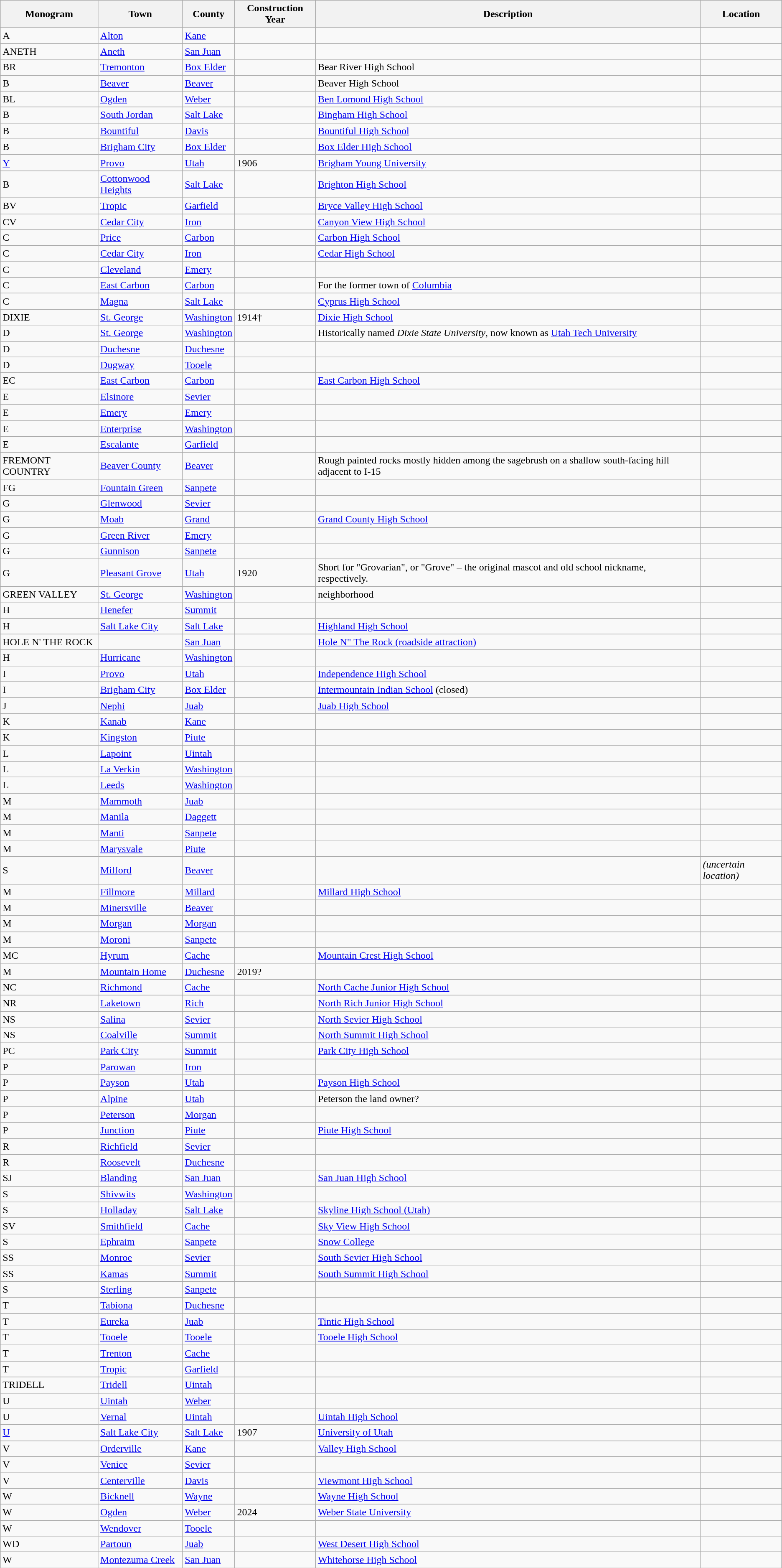<table class="wikitable sortable" style="border:1px solid #aaa; border-collapse:collapse">
<tr>
<th>Monogram</th>
<th>Town</th>
<th>County</th>
<th>Construction Year</th>
<th>Description</th>
<th>Location</th>
</tr>
<tr>
<td>A</td>
<td><a href='#'>Alton</a></td>
<td><a href='#'>Kane</a></td>
<td></td>
<td></td>
<td></td>
</tr>
<tr>
<td>ANETH</td>
<td><a href='#'>Aneth</a></td>
<td><a href='#'>San Juan</a></td>
<td></td>
<td></td>
<td></td>
</tr>
<tr>
<td>BR</td>
<td><a href='#'>Tremonton</a></td>
<td><a href='#'>Box Elder</a></td>
<td></td>
<td>Bear River High School</td>
<td></td>
</tr>
<tr>
<td>B</td>
<td><a href='#'>Beaver</a></td>
<td><a href='#'>Beaver</a></td>
<td></td>
<td>Beaver High School</td>
<td></td>
</tr>
<tr>
<td>BL</td>
<td><a href='#'>Ogden</a></td>
<td><a href='#'>Weber</a></td>
<td></td>
<td><a href='#'>Ben Lomond High School</a></td>
<td></td>
</tr>
<tr>
<td>B</td>
<td><a href='#'>South Jordan</a></td>
<td><a href='#'>Salt Lake</a></td>
<td></td>
<td><a href='#'>Bingham High School</a></td>
<td></td>
</tr>
<tr>
<td>B</td>
<td><a href='#'>Bountiful</a></td>
<td><a href='#'>Davis</a></td>
<td></td>
<td><a href='#'>Bountiful High School</a></td>
<td></td>
</tr>
<tr>
<td>B</td>
<td><a href='#'>Brigham City</a></td>
<td><a href='#'>Box Elder</a></td>
<td></td>
<td><a href='#'>Box Elder High School</a></td>
<td></td>
</tr>
<tr>
<td><a href='#'>Y</a></td>
<td><a href='#'>Provo</a></td>
<td><a href='#'>Utah</a></td>
<td>1906</td>
<td><a href='#'>Brigham Young University</a></td>
<td></td>
</tr>
<tr>
<td>B</td>
<td><a href='#'>Cottonwood Heights</a></td>
<td><a href='#'>Salt Lake</a></td>
<td></td>
<td><a href='#'>Brighton High School</a></td>
<td></td>
</tr>
<tr>
<td>BV</td>
<td><a href='#'>Tropic</a></td>
<td><a href='#'>Garfield</a></td>
<td></td>
<td><a href='#'>Bryce Valley High School</a></td>
<td></td>
</tr>
<tr>
<td>CV</td>
<td><a href='#'>Cedar City</a></td>
<td><a href='#'>Iron</a></td>
<td></td>
<td><a href='#'>Canyon View High School</a></td>
<td></td>
</tr>
<tr>
<td>C</td>
<td><a href='#'>Price</a></td>
<td><a href='#'>Carbon</a></td>
<td></td>
<td><a href='#'>Carbon High School</a></td>
<td></td>
</tr>
<tr>
<td>C</td>
<td><a href='#'>Cedar City</a></td>
<td><a href='#'>Iron</a></td>
<td></td>
<td><a href='#'>Cedar High School</a></td>
<td></td>
</tr>
<tr>
<td>C</td>
<td><a href='#'>Cleveland</a></td>
<td><a href='#'>Emery</a></td>
<td></td>
<td></td>
<td><br></td>
</tr>
<tr>
<td>C</td>
<td><a href='#'>East Carbon</a></td>
<td><a href='#'>Carbon</a></td>
<td></td>
<td>For the former town of <a href='#'>Columbia</a></td>
<td></td>
</tr>
<tr>
<td>C</td>
<td><a href='#'>Magna</a></td>
<td><a href='#'>Salt Lake</a></td>
<td></td>
<td><a href='#'>Cyprus High School</a></td>
<td></td>
</tr>
<tr>
<td>DIXIE</td>
<td><a href='#'>St. George</a></td>
<td><a href='#'>Washington</a></td>
<td>1914†</td>
<td><a href='#'>Dixie High School</a></td>
<td></td>
</tr>
<tr>
<td>D</td>
<td><a href='#'>St. George</a></td>
<td><a href='#'>Washington</a></td>
<td></td>
<td>Historically named <em>Dixie State University</em>, now known as <a href='#'>Utah Tech University</a></td>
<td></td>
</tr>
<tr>
<td>D</td>
<td><a href='#'>Duchesne</a></td>
<td><a href='#'>Duchesne</a></td>
<td></td>
<td></td>
<td></td>
</tr>
<tr>
<td>D</td>
<td><a href='#'>Dugway</a></td>
<td><a href='#'>Tooele</a></td>
<td></td>
<td></td>
<td></td>
</tr>
<tr>
<td>EC</td>
<td><a href='#'>East Carbon</a></td>
<td><a href='#'>Carbon</a></td>
<td></td>
<td><a href='#'>East Carbon High School</a></td>
<td></td>
</tr>
<tr>
<td>E</td>
<td><a href='#'>Elsinore</a></td>
<td><a href='#'>Sevier</a></td>
<td></td>
<td></td>
<td></td>
</tr>
<tr>
<td>E</td>
<td><a href='#'>Emery</a></td>
<td><a href='#'>Emery</a></td>
<td></td>
<td></td>
<td><br></td>
</tr>
<tr>
<td>E</td>
<td><a href='#'>Enterprise</a></td>
<td><a href='#'>Washington</a></td>
<td></td>
<td></td>
<td></td>
</tr>
<tr>
<td>E</td>
<td><a href='#'>Escalante</a></td>
<td><a href='#'>Garfield</a></td>
<td></td>
<td></td>
<td></td>
</tr>
<tr>
<td>FREMONT COUNTRY</td>
<td><a href='#'>Beaver County</a></td>
<td><a href='#'>Beaver</a></td>
<td></td>
<td>Rough painted rocks mostly hidden among the sagebrush on a shallow south-facing hill adjacent to I-15</td>
<td></td>
</tr>
<tr>
<td>FG</td>
<td><a href='#'>Fountain Green</a></td>
<td><a href='#'>Sanpete</a></td>
<td></td>
<td></td>
<td></td>
</tr>
<tr>
<td>G</td>
<td><a href='#'>Glenwood</a></td>
<td><a href='#'>Sevier</a></td>
<td></td>
<td></td>
<td></td>
</tr>
<tr>
<td>G</td>
<td><a href='#'>Moab</a></td>
<td><a href='#'>Grand</a></td>
<td></td>
<td><a href='#'>Grand County High School</a></td>
<td></td>
</tr>
<tr>
<td>G</td>
<td><a href='#'>Green River</a></td>
<td><a href='#'>Emery</a></td>
<td></td>
<td></td>
<td></td>
</tr>
<tr>
<td>G</td>
<td><a href='#'>Gunnison</a></td>
<td><a href='#'>Sanpete</a></td>
<td></td>
<td></td>
<td></td>
</tr>
<tr>
<td>G</td>
<td><a href='#'>Pleasant Grove</a></td>
<td><a href='#'>Utah</a></td>
<td>1920</td>
<td>Short for "Grovarian", or "Grove" – the original mascot and old school nickname, respectively.</td>
<td></td>
</tr>
<tr>
<td>GREEN VALLEY</td>
<td><a href='#'>St. George</a></td>
<td><a href='#'>Washington</a></td>
<td></td>
<td>neighborhood</td>
<td></td>
</tr>
<tr>
<td>H</td>
<td><a href='#'>Henefer</a></td>
<td><a href='#'>Summit</a></td>
<td></td>
<td></td>
<td></td>
</tr>
<tr>
<td>H</td>
<td><a href='#'>Salt Lake City</a></td>
<td><a href='#'>Salt Lake</a></td>
<td></td>
<td><a href='#'>Highland High School</a></td>
<td></td>
</tr>
<tr>
<td>HOLE N' THE ROCK</td>
<td></td>
<td><a href='#'>San Juan</a></td>
<td></td>
<td><a href='#'>Hole N" The Rock (roadside attraction) </a></td>
<td></td>
</tr>
<tr>
<td>H</td>
<td><a href='#'>Hurricane</a></td>
<td><a href='#'>Washington</a></td>
<td></td>
<td></td>
<td></td>
</tr>
<tr>
<td>I</td>
<td><a href='#'>Provo</a></td>
<td><a href='#'>Utah</a></td>
<td></td>
<td><a href='#'>Independence High School</a></td>
<td><br></td>
</tr>
<tr>
<td>I</td>
<td><a href='#'>Brigham City</a></td>
<td><a href='#'>Box Elder</a></td>
<td></td>
<td><a href='#'>Intermountain Indian School</a> (closed)</td>
<td></td>
</tr>
<tr>
<td>J</td>
<td><a href='#'>Nephi</a></td>
<td><a href='#'>Juab</a></td>
<td></td>
<td><a href='#'>Juab High School</a></td>
<td></td>
</tr>
<tr>
<td>K</td>
<td><a href='#'>Kanab</a></td>
<td><a href='#'>Kane</a></td>
<td></td>
<td></td>
<td></td>
</tr>
<tr>
<td>K</td>
<td><a href='#'>Kingston</a></td>
<td><a href='#'>Piute</a></td>
<td></td>
<td></td>
<td></td>
</tr>
<tr>
<td>L</td>
<td><a href='#'>Lapoint</a></td>
<td><a href='#'>Uintah</a></td>
<td></td>
<td></td>
<td></td>
</tr>
<tr>
<td>L</td>
<td><a href='#'>La Verkin</a></td>
<td><a href='#'>Washington</a></td>
<td></td>
<td></td>
<td></td>
</tr>
<tr>
<td>L</td>
<td><a href='#'>Leeds</a></td>
<td><a href='#'>Washington</a></td>
<td></td>
<td></td>
<td></td>
</tr>
<tr>
<td>M</td>
<td><a href='#'>Mammoth</a></td>
<td><a href='#'>Juab</a></td>
<td></td>
<td></td>
<td></td>
</tr>
<tr>
<td>M</td>
<td><a href='#'>Manila</a></td>
<td><a href='#'>Daggett</a></td>
<td></td>
<td></td>
<td></td>
</tr>
<tr>
<td>M</td>
<td><a href='#'>Manti</a></td>
<td><a href='#'>Sanpete</a></td>
<td></td>
<td></td>
<td></td>
</tr>
<tr>
<td>M</td>
<td><a href='#'>Marysvale</a></td>
<td><a href='#'>Piute</a></td>
<td></td>
<td></td>
<td></td>
</tr>
<tr>
<td>S</td>
<td><a href='#'>Milford</a></td>
<td><a href='#'>Beaver</a></td>
<td></td>
<td></td>
<td>  <em>(uncertain location)</em></td>
</tr>
<tr>
<td>M</td>
<td><a href='#'>Fillmore</a></td>
<td><a href='#'>Millard</a></td>
<td></td>
<td><a href='#'>Millard High School</a></td>
<td></td>
</tr>
<tr>
<td>M</td>
<td><a href='#'>Minersville</a></td>
<td><a href='#'>Beaver</a></td>
<td></td>
<td></td>
<td></td>
</tr>
<tr>
<td>M</td>
<td><a href='#'>Morgan</a></td>
<td><a href='#'>Morgan</a></td>
<td></td>
<td></td>
<td></td>
</tr>
<tr>
<td>M</td>
<td><a href='#'>Moroni</a></td>
<td><a href='#'>Sanpete</a></td>
<td></td>
<td></td>
<td></td>
</tr>
<tr>
<td>MC</td>
<td><a href='#'>Hyrum</a></td>
<td><a href='#'>Cache</a></td>
<td></td>
<td><a href='#'>Mountain Crest High School</a></td>
<td></td>
</tr>
<tr>
<td>M</td>
<td><a href='#'>Mountain Home</a></td>
<td><a href='#'>Duchesne</a></td>
<td>2019?</td>
<td></td>
<td></td>
</tr>
<tr>
<td>NC</td>
<td><a href='#'>Richmond</a></td>
<td><a href='#'>Cache</a></td>
<td></td>
<td><a href='#'>North Cache Junior High School</a></td>
<td></td>
</tr>
<tr>
<td>NR</td>
<td><a href='#'>Laketown</a></td>
<td><a href='#'>Rich</a></td>
<td></td>
<td><a href='#'>North Rich Junior High School</a></td>
<td></td>
</tr>
<tr>
<td>NS</td>
<td><a href='#'>Salina</a></td>
<td><a href='#'>Sevier</a></td>
<td></td>
<td><a href='#'>North Sevier High School</a></td>
<td></td>
</tr>
<tr>
<td>NS</td>
<td><a href='#'>Coalville</a></td>
<td><a href='#'>Summit</a></td>
<td></td>
<td><a href='#'>North Summit High School</a></td>
<td></td>
</tr>
<tr>
<td>PC</td>
<td><a href='#'>Park City</a></td>
<td><a href='#'>Summit</a></td>
<td></td>
<td><a href='#'>Park City High School</a></td>
<td></td>
</tr>
<tr>
<td>P</td>
<td><a href='#'>Parowan</a></td>
<td><a href='#'>Iron</a></td>
<td></td>
<td></td>
<td></td>
</tr>
<tr>
<td>P</td>
<td><a href='#'>Payson</a></td>
<td><a href='#'>Utah</a></td>
<td></td>
<td><a href='#'>Payson High School</a></td>
<td></td>
</tr>
<tr>
<td>P</td>
<td><a href='#'>Alpine</a></td>
<td><a href='#'>Utah</a></td>
<td></td>
<td>Peterson the land owner?</td>
<td><br></td>
</tr>
<tr>
<td>P</td>
<td><a href='#'>Peterson</a></td>
<td><a href='#'>Morgan</a></td>
<td></td>
<td></td>
<td></td>
</tr>
<tr>
<td>P</td>
<td><a href='#'>Junction</a></td>
<td><a href='#'>Piute</a></td>
<td></td>
<td><a href='#'>Piute High School</a></td>
<td></td>
</tr>
<tr>
<td>R</td>
<td><a href='#'>Richfield</a></td>
<td><a href='#'>Sevier</a></td>
<td></td>
<td></td>
<td></td>
</tr>
<tr>
<td>R</td>
<td><a href='#'>Roosevelt</a></td>
<td><a href='#'>Duchesne</a></td>
<td></td>
<td></td>
<td></td>
</tr>
<tr>
<td>SJ</td>
<td><a href='#'>Blanding</a></td>
<td><a href='#'>San Juan</a></td>
<td></td>
<td><a href='#'>San Juan High School</a></td>
<td></td>
</tr>
<tr>
<td>S</td>
<td><a href='#'>Shivwits</a></td>
<td><a href='#'>Washington</a></td>
<td></td>
<td></td>
<td></td>
</tr>
<tr>
<td>S</td>
<td><a href='#'>Holladay</a></td>
<td><a href='#'>Salt Lake</a></td>
<td></td>
<td><a href='#'>Skyline High School (Utah)</a></td>
<td></td>
</tr>
<tr>
<td>SV</td>
<td><a href='#'>Smithfield</a></td>
<td><a href='#'>Cache</a></td>
<td></td>
<td><a href='#'>Sky View High School</a></td>
<td></td>
</tr>
<tr>
<td>S</td>
<td><a href='#'>Ephraim</a></td>
<td><a href='#'>Sanpete</a></td>
<td></td>
<td><a href='#'>Snow College</a></td>
<td></td>
</tr>
<tr>
<td>SS</td>
<td><a href='#'>Monroe</a></td>
<td><a href='#'>Sevier</a></td>
<td></td>
<td><a href='#'>South Sevier High School</a></td>
<td></td>
</tr>
<tr>
<td>SS</td>
<td><a href='#'>Kamas</a></td>
<td><a href='#'>Summit</a></td>
<td></td>
<td><a href='#'>South Summit High School</a></td>
<td></td>
</tr>
<tr>
<td>S</td>
<td><a href='#'>Sterling</a></td>
<td><a href='#'>Sanpete</a></td>
<td></td>
<td></td>
<td></td>
</tr>
<tr>
<td>T</td>
<td><a href='#'>Tabiona</a></td>
<td><a href='#'>Duchesne</a></td>
<td></td>
<td></td>
<td></td>
</tr>
<tr>
<td>T</td>
<td><a href='#'>Eureka</a></td>
<td><a href='#'>Juab</a></td>
<td></td>
<td><a href='#'>Tintic High School</a></td>
<td></td>
</tr>
<tr>
<td>T</td>
<td><a href='#'>Tooele</a></td>
<td><a href='#'>Tooele</a></td>
<td></td>
<td><a href='#'>Tooele High School</a></td>
<td></td>
</tr>
<tr>
<td>T</td>
<td><a href='#'>Trenton</a></td>
<td><a href='#'>Cache</a></td>
<td></td>
<td></td>
<td></td>
</tr>
<tr>
<td>T</td>
<td><a href='#'>Tropic</a></td>
<td><a href='#'>Garfield</a></td>
<td></td>
<td></td>
<td></td>
</tr>
<tr>
<td>TRIDELL</td>
<td><a href='#'>Tridell</a></td>
<td><a href='#'>Uintah</a></td>
<td></td>
<td></td>
<td></td>
</tr>
<tr>
<td>U</td>
<td><a href='#'>Uintah</a></td>
<td><a href='#'>Weber</a></td>
<td></td>
<td></td>
<td></td>
</tr>
<tr>
<td>U</td>
<td><a href='#'>Vernal</a></td>
<td><a href='#'>Uintah</a></td>
<td></td>
<td><a href='#'>Uintah High School</a></td>
<td></td>
</tr>
<tr>
<td><a href='#'>U</a></td>
<td><a href='#'>Salt Lake City</a></td>
<td><a href='#'>Salt Lake</a></td>
<td>1907</td>
<td><a href='#'>University of Utah</a></td>
<td></td>
</tr>
<tr>
<td>V</td>
<td><a href='#'>Orderville</a></td>
<td><a href='#'>Kane</a></td>
<td></td>
<td><a href='#'>Valley High School</a></td>
<td></td>
</tr>
<tr>
<td>V</td>
<td><a href='#'>Venice</a></td>
<td><a href='#'>Sevier</a></td>
<td></td>
<td></td>
<td></td>
</tr>
<tr>
<td>V</td>
<td><a href='#'>Centerville</a></td>
<td><a href='#'>Davis</a></td>
<td></td>
<td><a href='#'>Viewmont High School</a></td>
<td></td>
</tr>
<tr>
<td>W</td>
<td><a href='#'>Bicknell</a></td>
<td><a href='#'>Wayne</a></td>
<td></td>
<td><a href='#'>Wayne High School</a></td>
<td></td>
</tr>
<tr>
<td>W</td>
<td><a href='#'>Ogden</a></td>
<td><a href='#'>Weber</a></td>
<td>2024</td>
<td><a href='#'>Weber State University</a></td>
<td></td>
</tr>
<tr>
<td>W</td>
<td><a href='#'>Wendover</a></td>
<td><a href='#'>Tooele</a></td>
<td></td>
<td></td>
<td></td>
</tr>
<tr>
<td>WD</td>
<td><a href='#'>Partoun</a></td>
<td><a href='#'>Juab</a></td>
<td></td>
<td><a href='#'>West Desert High School</a></td>
<td><br></td>
</tr>
<tr>
<td>W</td>
<td><a href='#'>Montezuma Creek</a></td>
<td><a href='#'>San Juan</a></td>
<td></td>
<td><a href='#'>Whitehorse High School</a></td>
<td></td>
</tr>
</table>
